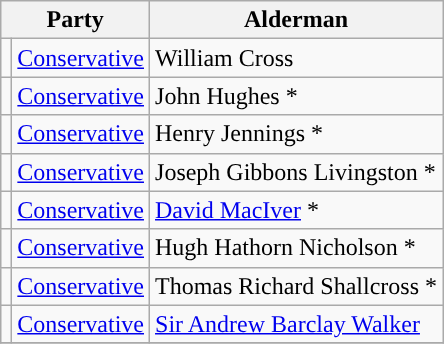<table class="wikitable">
<tr>
<th colspan="2">Party</th>
<th>Alderman</th>
</tr>
<tr>
<td style="background-color:"></td>
<td><a href='#'>Conservative</a></td>
<td>William Cross</td>
</tr>
<tr>
<td style="background-color:"></td>
<td><a href='#'>Conservative</a></td>
<td>John Hughes *</td>
</tr>
<tr>
<td style="background-color:"></td>
<td><a href='#'>Conservative</a></td>
<td>Henry Jennings *</td>
</tr>
<tr>
<td style="background-color:"></td>
<td><a href='#'>Conservative</a></td>
<td>Joseph Gibbons Livingston *</td>
</tr>
<tr>
<td style="background-color:"></td>
<td><a href='#'>Conservative</a></td>
<td><a href='#'>David MacIver</a> *</td>
</tr>
<tr>
<td style="background-color:"></td>
<td><a href='#'>Conservative</a></td>
<td>Hugh Hathorn Nicholson *</td>
</tr>
<tr>
<td style="background-color:"></td>
<td><a href='#'>Conservative</a></td>
<td>Thomas Richard Shallcross *</td>
</tr>
<tr>
<td style="background-color:"></td>
<td><a href='#'>Conservative</a></td>
<td><a href='#'>Sir Andrew Barclay Walker</a></td>
</tr>
<tr>
</tr>
</table>
